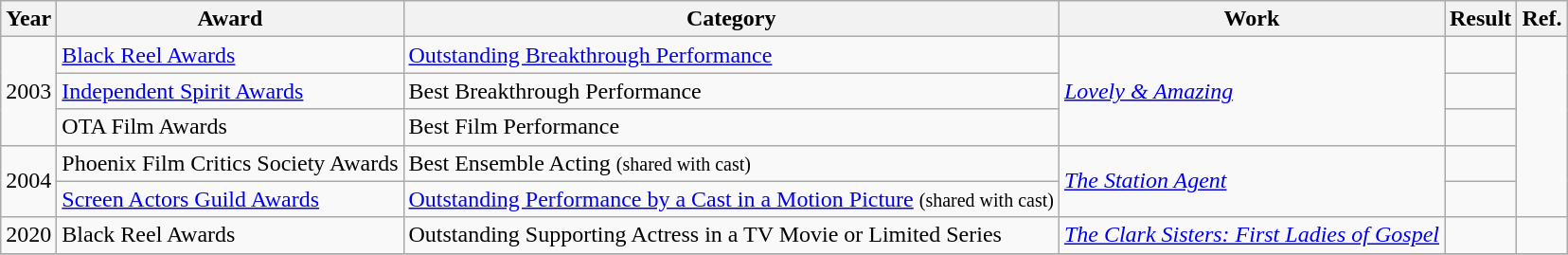<table class="wikitable sortable">
<tr>
<th>Year</th>
<th>Award</th>
<th>Category</th>
<th>Work</th>
<th>Result</th>
<th>Ref.</th>
</tr>
<tr>
<td rowspan="3">2003</td>
<td><a href='#'>Black Reel Awards</a></td>
<td><a href='#'>Outstanding Breakthrough Performance</a></td>
<td rowspan="3"><em><a href='#'>Lovely & Amazing</a></em></td>
<td></td>
<td rowspan="5"></td>
</tr>
<tr>
<td><a href='#'>Independent Spirit Awards</a></td>
<td>Best Breakthrough Performance</td>
<td></td>
</tr>
<tr>
<td>OTA Film Awards</td>
<td>Best Film Performance</td>
<td></td>
</tr>
<tr>
<td rowspan="2">2004</td>
<td>Phoenix Film Critics Society Awards</td>
<td>Best Ensemble Acting <small>(shared with cast)</small></td>
<td rowspan="2"><em><a href='#'>The Station Agent</a></em></td>
<td></td>
</tr>
<tr>
<td><a href='#'>Screen Actors Guild Awards</a></td>
<td><a href='#'>Outstanding Performance by a Cast in a Motion Picture</a> <small>(shared with cast)</small></td>
<td></td>
</tr>
<tr>
<td>2020</td>
<td>Black Reel Awards</td>
<td>Outstanding Supporting Actress in a TV Movie or Limited Series</td>
<td><em><a href='#'>The Clark Sisters: First Ladies of Gospel</a></em></td>
<td></td>
<td></td>
</tr>
<tr>
</tr>
</table>
